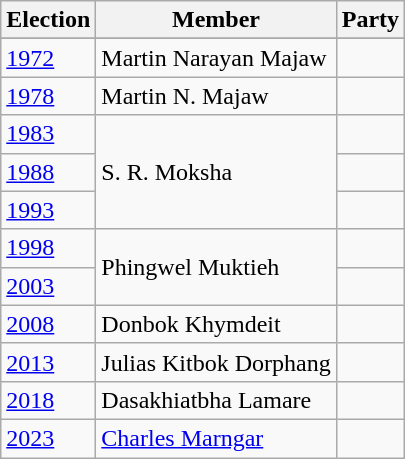<table class="wikitable sortable">
<tr>
<th>Election</th>
<th>Member</th>
<th colspan=2>Party</th>
</tr>
<tr>
</tr>
<tr>
<td><a href='#'>1972</a></td>
<td>Martin Narayan Majaw</td>
<td></td>
</tr>
<tr>
<td><a href='#'>1978</a></td>
<td>Martin N. Majaw</td>
</tr>
<tr>
<td><a href='#'>1983</a></td>
<td rowspan=3>S. R. Moksha</td>
<td></td>
</tr>
<tr>
<td><a href='#'>1988</a></td>
<td></td>
</tr>
<tr>
<td><a href='#'>1993</a></td>
</tr>
<tr>
<td><a href='#'>1998</a></td>
<td rowspan=2>Phingwel Muktieh</td>
<td></td>
</tr>
<tr>
<td><a href='#'>2003</a></td>
</tr>
<tr>
<td><a href='#'>2008</a></td>
<td>Donbok Khymdeit</td>
<td></td>
</tr>
<tr>
<td><a href='#'>2013</a></td>
<td>Julias Kitbok Dorphang</td>
<td></td>
</tr>
<tr>
<td><a href='#'>2018</a></td>
<td>Dasakhiatbha Lamare</td>
<td></td>
</tr>
<tr>
<td><a href='#'>2023</a></td>
<td><a href='#'>Charles Marngar</a></td>
<td></td>
</tr>
</table>
